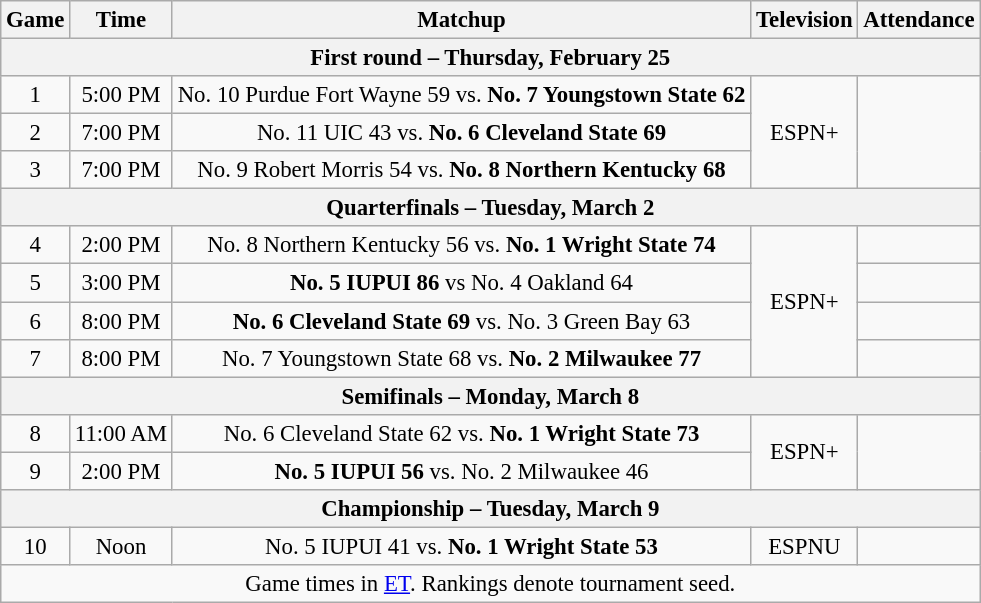<table class="wikitable" style="font-size: 95%; text-align: center">
<tr>
<th>Game</th>
<th>Time</th>
<th>Matchup</th>
<th>Television</th>
<th>Attendance</th>
</tr>
<tr>
<th colspan=5>First round – Thursday, February 25</th>
</tr>
<tr>
<td>1</td>
<td>5:00 PM</td>
<td>No. 10 Purdue Fort Wayne 59 vs. <strong>No. 7 Youngstown State 62</strong></td>
<td rowspan=3>ESPN+</td>
<td rowspan=3></td>
</tr>
<tr>
<td>2</td>
<td>7:00 PM</td>
<td>No. 11 UIC 43 vs. <strong>No. 6 Cleveland State 69</strong></td>
</tr>
<tr>
<td>3</td>
<td>7:00 PM</td>
<td>No. 9 Robert Morris 54 vs. <strong>No. 8 Northern Kentucky 68</strong></td>
</tr>
<tr>
<th colspan=6>Quarterfinals – Tuesday, March 2</th>
</tr>
<tr>
<td>4</td>
<td>2:00 PM</td>
<td>No. 8 Northern Kentucky 56 vs. <strong>No. 1 Wright State 74</strong></td>
<td rowspan=4>ESPN+</td>
<td></td>
</tr>
<tr>
<td>5</td>
<td>3:00 PM</td>
<td><strong>No. 5 IUPUI 86</strong> vs No. 4 Oakland 64</td>
<td></td>
</tr>
<tr>
<td>6</td>
<td>8:00 PM</td>
<td><strong>No. 6 Cleveland State 69</strong> vs. No. 3 Green Bay 63</td>
<td></td>
</tr>
<tr>
<td>7</td>
<td>8:00 PM</td>
<td>No. 7 Youngstown State 68 vs. <strong>No. 2 Milwaukee 77</strong></td>
<td></td>
</tr>
<tr>
<th colspan=6>Semifinals – Monday, March 8</th>
</tr>
<tr>
<td>8</td>
<td>11:00 AM</td>
<td>No. 6 Cleveland State 62 vs. <strong>No. 1 Wright State 73</strong></td>
<td rowspan=2>ESPN+</td>
<td rowspan=2></td>
</tr>
<tr>
<td>9</td>
<td>2:00 PM</td>
<td><strong>No. 5 IUPUI 56</strong> vs. No. 2 Milwaukee 46</td>
</tr>
<tr>
<th colspan=6>Championship – Tuesday, March 9</th>
</tr>
<tr>
<td>10</td>
<td>Noon</td>
<td>No. 5 IUPUI 41 vs. <strong>No. 1 Wright State 53</strong></td>
<td>ESPNU</td>
<td></td>
</tr>
<tr>
<td colspan=6>Game times in <a href='#'>ET</a>. Rankings denote tournament seed.</td>
</tr>
</table>
